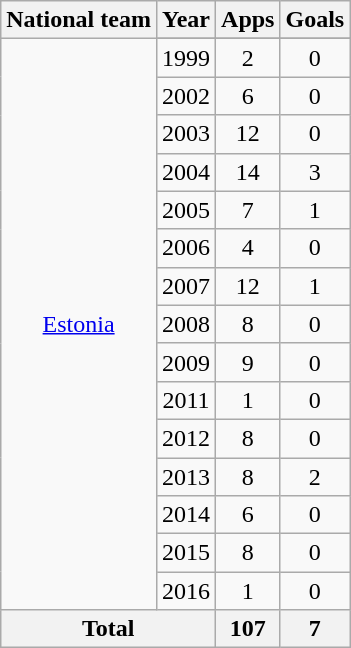<table class="wikitable" style="text-align:center">
<tr>
<th>National team</th>
<th>Year</th>
<th>Apps</th>
<th>Goals</th>
</tr>
<tr>
<td rowspan="16"><a href='#'>Estonia</a></td>
</tr>
<tr>
<td>1999</td>
<td>2</td>
<td>0</td>
</tr>
<tr>
<td>2002</td>
<td>6</td>
<td>0</td>
</tr>
<tr>
<td>2003</td>
<td>12</td>
<td>0</td>
</tr>
<tr>
<td>2004</td>
<td>14</td>
<td>3</td>
</tr>
<tr>
<td>2005</td>
<td>7</td>
<td>1</td>
</tr>
<tr>
<td>2006</td>
<td>4</td>
<td>0</td>
</tr>
<tr>
<td>2007</td>
<td>12</td>
<td>1</td>
</tr>
<tr>
<td>2008</td>
<td>8</td>
<td>0</td>
</tr>
<tr>
<td>2009</td>
<td>9</td>
<td>0</td>
</tr>
<tr>
<td>2011</td>
<td>1</td>
<td>0</td>
</tr>
<tr>
<td>2012</td>
<td>8</td>
<td>0</td>
</tr>
<tr>
<td>2013</td>
<td>8</td>
<td>2</td>
</tr>
<tr>
<td>2014</td>
<td>6</td>
<td>0</td>
</tr>
<tr>
<td>2015</td>
<td>8</td>
<td>0</td>
</tr>
<tr>
<td>2016</td>
<td>1</td>
<td>0</td>
</tr>
<tr>
<th colspan="2">Total</th>
<th>107</th>
<th>7</th>
</tr>
</table>
